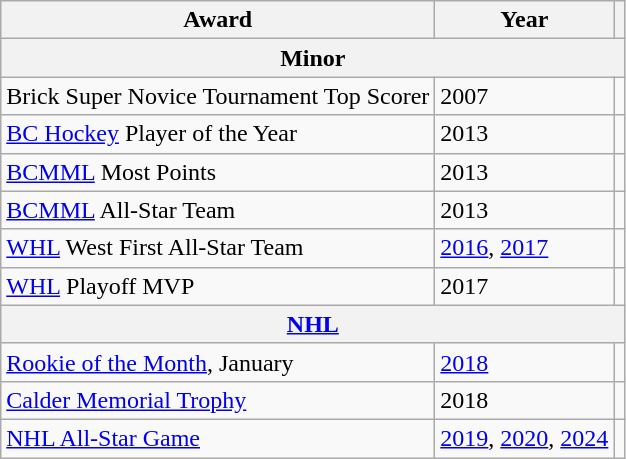<table class="wikitable">
<tr>
<th>Award</th>
<th>Year</th>
<th></th>
</tr>
<tr>
<th colspan="3">Minor</th>
</tr>
<tr>
<td>Brick Super Novice Tournament Top Scorer</td>
<td>2007</td>
<td></td>
</tr>
<tr>
<td><a href='#'>BC Hockey</a> Player of the Year</td>
<td>2013</td>
<td></td>
</tr>
<tr>
<td><a href='#'>BCMML</a> Most Points</td>
<td>2013</td>
<td></td>
</tr>
<tr>
<td><a href='#'>BCMML</a> All-Star Team</td>
<td>2013</td>
<td></td>
</tr>
<tr>
<td><a href='#'>WHL</a> West First All-Star Team</td>
<td><a href='#'>2016</a>, <a href='#'>2017</a></td>
<td></td>
</tr>
<tr>
<td><a href='#'>WHL</a> Playoff MVP</td>
<td>2017</td>
<td></td>
</tr>
<tr>
<th colspan="3"><a href='#'>NHL</a></th>
</tr>
<tr>
<td><a href='#'>Rookie of the Month</a>, January</td>
<td><a href='#'>2018</a></td>
<td></td>
</tr>
<tr>
<td><a href='#'>Calder Memorial Trophy</a></td>
<td>2018</td>
<td></td>
</tr>
<tr>
<td><a href='#'>NHL All-Star Game</a></td>
<td><a href='#'>2019</a>, <a href='#'>2020</a>, <a href='#'>2024</a></td>
<td></td>
</tr>
</table>
